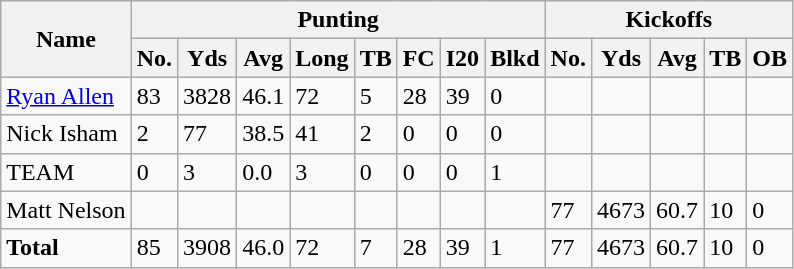<table class="wikitable" style="white-space:nowrap;">
<tr>
<th rowspan="2">Name</th>
<th colspan="8">Punting</th>
<th colspan="5">Kickoffs</th>
</tr>
<tr>
<th>No.</th>
<th>Yds</th>
<th>Avg</th>
<th>Long</th>
<th>TB</th>
<th>FC</th>
<th>I20</th>
<th>Blkd</th>
<th>No.</th>
<th>Yds</th>
<th>Avg</th>
<th>TB</th>
<th>OB</th>
</tr>
<tr>
<td><a href='#'>Ryan Allen</a></td>
<td>83</td>
<td>3828</td>
<td>46.1</td>
<td>72</td>
<td>5</td>
<td>28</td>
<td>39</td>
<td>0</td>
<td></td>
<td></td>
<td></td>
<td></td>
<td></td>
</tr>
<tr>
<td>Nick Isham</td>
<td>2</td>
<td>77</td>
<td>38.5</td>
<td>41</td>
<td>2</td>
<td>0</td>
<td>0</td>
<td>0</td>
<td></td>
<td></td>
<td></td>
<td></td>
<td></td>
</tr>
<tr>
<td>TEAM</td>
<td>0</td>
<td>3</td>
<td>0.0</td>
<td>3</td>
<td>0</td>
<td>0</td>
<td>0</td>
<td>1</td>
<td></td>
<td></td>
<td></td>
<td></td>
<td></td>
</tr>
<tr>
<td>Matt Nelson</td>
<td></td>
<td></td>
<td></td>
<td></td>
<td></td>
<td></td>
<td></td>
<td></td>
<td>77</td>
<td>4673</td>
<td>60.7</td>
<td>10</td>
<td>0</td>
</tr>
<tr>
<td><strong>Total</strong></td>
<td>85</td>
<td>3908</td>
<td>46.0</td>
<td>72</td>
<td>7</td>
<td>28</td>
<td>39</td>
<td>1</td>
<td>77</td>
<td>4673</td>
<td>60.7</td>
<td>10</td>
<td>0</td>
</tr>
</table>
